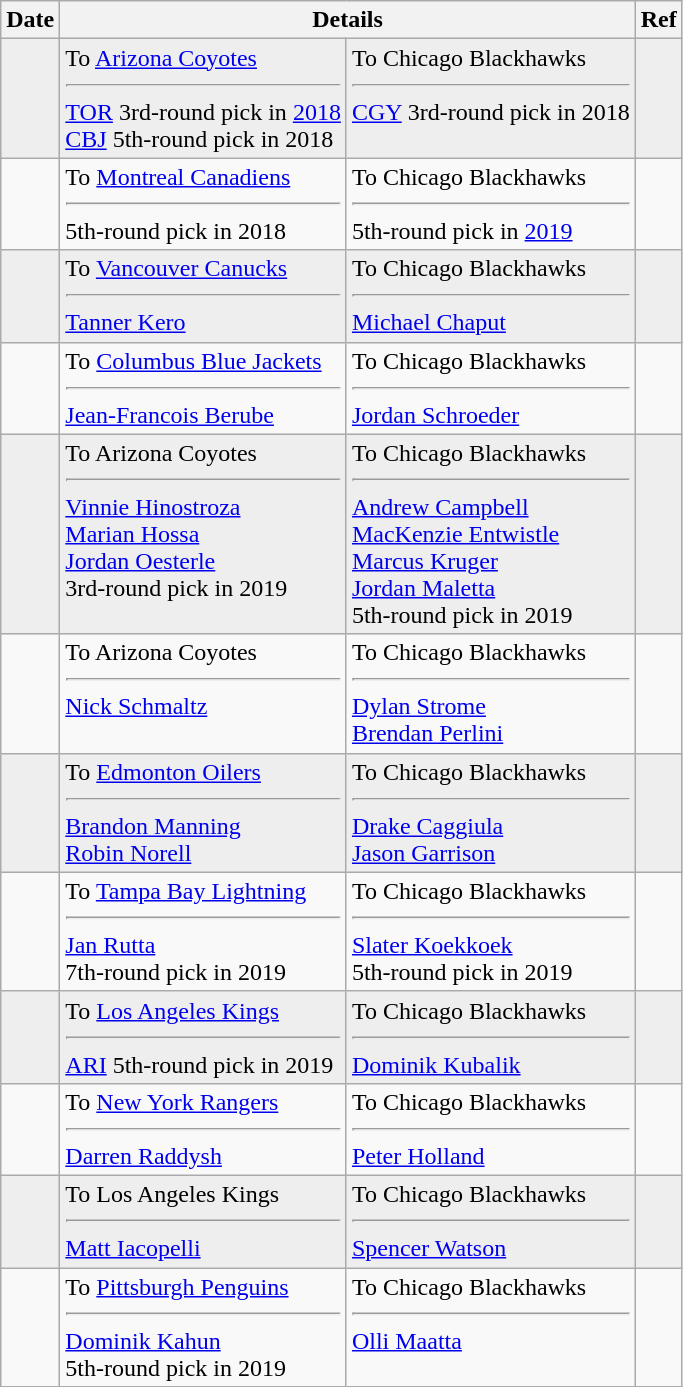<table class="wikitable">
<tr>
<th>Date</th>
<th colspan="2">Details</th>
<th>Ref</th>
</tr>
<tr style="background:#eee;">
<td></td>
<td valign="top">To <a href='#'>Arizona Coyotes</a><hr><a href='#'>TOR</a> 3rd-round pick in <a href='#'>2018</a><br><a href='#'>CBJ</a> 5th-round pick in 2018</td>
<td valign="top">To Chicago Blackhawks<hr><a href='#'>CGY</a> 3rd-round pick in 2018</td>
<td></td>
</tr>
<tr>
<td></td>
<td valign="top">To <a href='#'>Montreal Canadiens</a><hr>5th-round pick in 2018</td>
<td valign="top">To Chicago Blackhawks<hr>5th-round pick in <a href='#'>2019</a></td>
<td></td>
</tr>
<tr style="background:#eee;">
<td></td>
<td valign="top">To <a href='#'>Vancouver Canucks</a><hr><a href='#'>Tanner Kero</a></td>
<td valign="top">To Chicago Blackhawks<hr><a href='#'>Michael Chaput</a></td>
<td></td>
</tr>
<tr>
<td></td>
<td valign="top">To <a href='#'>Columbus Blue Jackets</a><hr><a href='#'>Jean-Francois Berube</a></td>
<td valign="top">To Chicago Blackhawks<hr><a href='#'>Jordan Schroeder</a></td>
<td></td>
</tr>
<tr style="background:#eee;">
<td></td>
<td valign="top">To Arizona Coyotes<hr><a href='#'>Vinnie Hinostroza</a><br><a href='#'>Marian Hossa</a><br><a href='#'>Jordan Oesterle</a><br>3rd-round pick in 2019</td>
<td valign="top">To Chicago Blackhawks<hr><a href='#'>Andrew Campbell</a><br><a href='#'>MacKenzie Entwistle</a><br><a href='#'>Marcus Kruger</a><br><a href='#'>Jordan Maletta</a><br>5th-round pick in 2019</td>
<td></td>
</tr>
<tr>
<td></td>
<td valign="top">To Arizona Coyotes<hr><a href='#'>Nick Schmaltz</a></td>
<td valign="top">To Chicago Blackhawks<hr><a href='#'>Dylan Strome</a><br><a href='#'>Brendan Perlini</a></td>
<td></td>
</tr>
<tr style="background:#eee;">
<td></td>
<td valign="top">To <a href='#'>Edmonton Oilers</a><hr><a href='#'>Brandon Manning</a><br><a href='#'>Robin Norell</a></td>
<td valign="top">To Chicago Blackhawks<hr><a href='#'>Drake Caggiula</a><br><a href='#'>Jason Garrison</a></td>
<td></td>
</tr>
<tr>
<td></td>
<td valign="top">To <a href='#'>Tampa Bay Lightning</a><hr><a href='#'>Jan Rutta</a><br>7th-round pick in 2019</td>
<td valign="top">To Chicago Blackhawks<hr><a href='#'>Slater Koekkoek</a><br>5th-round pick in 2019</td>
<td></td>
</tr>
<tr style="background:#eee;">
<td></td>
<td valign="top">To <a href='#'>Los Angeles Kings</a><hr><a href='#'>ARI</a> 5th-round pick in 2019</td>
<td valign="top">To Chicago Blackhawks<hr><a href='#'>Dominik Kubalik</a></td>
<td></td>
</tr>
<tr>
<td></td>
<td valign="top">To <a href='#'>New York Rangers</a><hr><a href='#'>Darren Raddysh</a></td>
<td valign="top">To Chicago Blackhawks<hr><a href='#'>Peter Holland</a></td>
<td></td>
</tr>
<tr style="background:#eee;">
<td></td>
<td valign="top">To Los Angeles Kings<hr><a href='#'>Matt Iacopelli</a></td>
<td valign="top">To Chicago Blackhawks<hr><a href='#'>Spencer Watson</a></td>
<td></td>
</tr>
<tr>
<td></td>
<td valign="top">To <a href='#'>Pittsburgh Penguins</a><hr><a href='#'>Dominik Kahun</a><br>5th-round pick in 2019</td>
<td valign="top">To Chicago Blackhawks<hr><a href='#'>Olli Maatta</a></td>
<td></td>
</tr>
</table>
